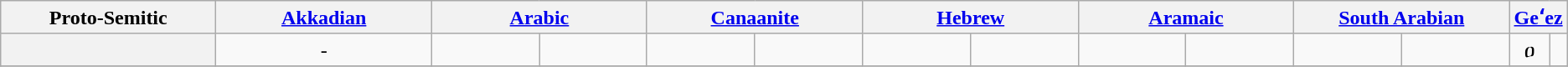<table class="wikitable" style="text-align:center;">
<tr>
<th width="14%">Proto-Semitic</th>
<th width="14%"><a href='#'>Akkadian</a></th>
<th width="14%" colspan="2"><a href='#'>Arabic</a></th>
<th width="14%" colspan="2"><a href='#'>Canaanite</a></th>
<th width="14%" colspan="2"><a href='#'>Hebrew</a></th>
<th width="14%" colspan="2"><a href='#'>Aramaic</a></th>
<th width="14%" colspan="2"><a href='#'>South Arabian</a></th>
<th width="14%" colspan="2"><a href='#'>Geʻez</a></th>
</tr>
<tr>
<th></th>
<td>-</td>
<td><span></span></td>
<td></td>
<td></td>
<td></td>
<td><span></span></td>
<td></td>
<td><span></span></td>
<td></td>
<td></td>
<td></td>
<td><span>ዐ</span></td>
<td></td>
</tr>
<tr>
</tr>
</table>
